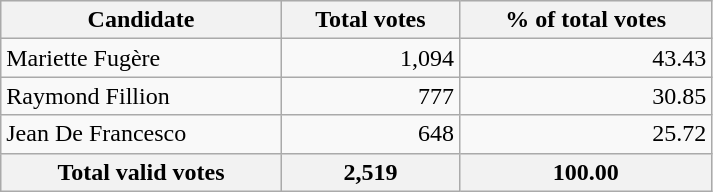<table style="width:475px;" class="wikitable">
<tr bgcolor="#EEEEEE">
<th align="left">Candidate</th>
<th align="right">Total votes</th>
<th align="right">% of total votes</th>
</tr>
<tr>
<td align="left">Mariette Fugère</td>
<td align="right">1,094</td>
<td align="right">43.43</td>
</tr>
<tr>
<td align="left">Raymond Fillion</td>
<td align="right">777</td>
<td align="right">30.85</td>
</tr>
<tr>
<td align="left">Jean De Francesco</td>
<td align="right">648</td>
<td align="right">25.72</td>
</tr>
<tr bgcolor="#EEEEEE">
<th align="left">Total valid votes</th>
<th align="right"><strong>2,519</strong></th>
<th align="right"><strong>100.00</strong></th>
</tr>
</table>
